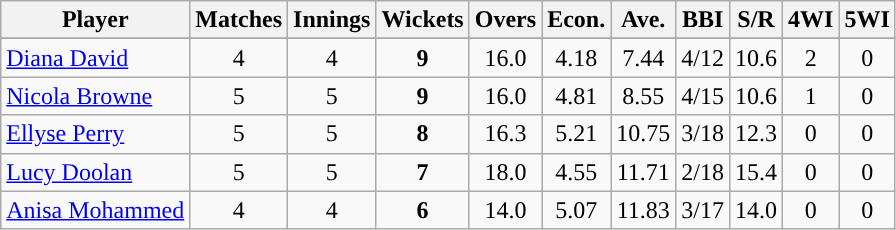<table class="wikitable" style="text-align: center;">
<tr>
<th>Player</th>
<th>Matches</th>
<th>Innings</th>
<th>Wickets</th>
<th>Overs</th>
<th>Econ.</th>
<th>Ave.</th>
<th>BBI</th>
<th>S/R</th>
<th>4WI</th>
<th>5WI</th>
</tr>
<tr>
</tr>
<tr>
<td style="text-align:left"> <a href='#'>Diana David</a></td>
<td>4</td>
<td>4</td>
<td><strong>9</strong></td>
<td>16.0</td>
<td>4.18</td>
<td>7.44</td>
<td>4/12</td>
<td>10.6</td>
<td>2</td>
<td>0</td>
</tr>
<tr>
<td style="text-align:left"> <a href='#'>Nicola Browne</a></td>
<td>5</td>
<td>5</td>
<td><strong>9</strong></td>
<td>16.0</td>
<td>4.81</td>
<td>8.55</td>
<td>4/15</td>
<td>10.6</td>
<td>1</td>
<td>0</td>
</tr>
<tr>
<td style="text-align:left"> <a href='#'>Ellyse Perry</a></td>
<td>5</td>
<td>5</td>
<td><strong>8</strong></td>
<td>16.3</td>
<td>5.21</td>
<td>10.75</td>
<td>3/18</td>
<td>12.3</td>
<td>0</td>
<td>0</td>
</tr>
<tr>
<td style="text-align:left"> <a href='#'>Lucy Doolan</a></td>
<td>5</td>
<td>5</td>
<td><strong>7</strong></td>
<td>18.0</td>
<td>4.55</td>
<td>11.71</td>
<td>2/18</td>
<td>15.4</td>
<td>0</td>
<td>0</td>
</tr>
<tr>
<td style="text-align:left"> <a href='#'>Anisa Mohammed</a></td>
<td>4</td>
<td>4</td>
<td><strong>6</strong></td>
<td>14.0</td>
<td>5.07</td>
<td>11.83</td>
<td>3/17</td>
<td>14.0</td>
<td>0</td>
<td>0</td>
</tr>
</table>
